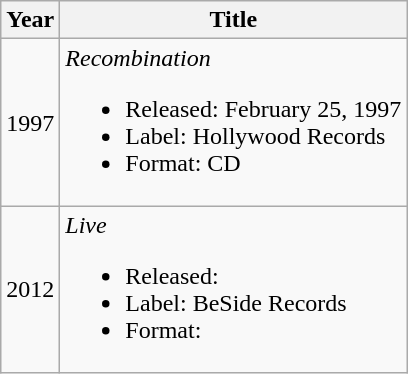<table class="wikitable">
<tr>
<th>Year</th>
<th>Title</th>
</tr>
<tr>
<td>1997</td>
<td><em>Recombination</em><br><ul><li>Released: February 25, 1997</li><li>Label: Hollywood Records</li><li>Format: CD</li></ul></td>
</tr>
<tr>
<td>2012</td>
<td><em>Live</em><br><ul><li>Released:</li><li>Label: BeSide Records</li><li>Format:</li></ul></td>
</tr>
</table>
